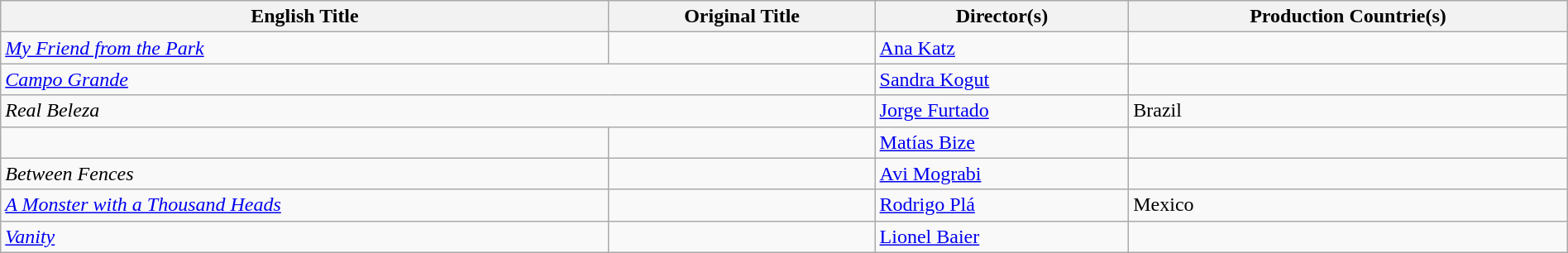<table class="sortable wikitable" style="width:100%; margin-bottom:4px" cellpadding="5">
<tr>
<th scope="col">English Title</th>
<th scope="col">Original Title</th>
<th scope="col">Director(s)</th>
<th scope="col">Production Countrie(s)</th>
</tr>
<tr>
<td><em><a href='#'>My Friend from the Park</a></em></td>
<td></td>
<td><a href='#'>Ana Katz</a></td>
<td></td>
</tr>
<tr>
<td colspan = "2"><em><a href='#'>Campo Grande</a></em></td>
<td><a href='#'>Sandra Kogut</a></td>
<td></td>
</tr>
<tr>
<td colspan = "2"><em>Real Beleza</em></td>
<td><a href='#'>Jorge Furtado</a></td>
<td>Brazil</td>
</tr>
<tr>
<td></td>
<td></td>
<td><a href='#'>Matías Bize</a></td>
<td></td>
</tr>
<tr>
<td><em>Between Fences</em></td>
<td></td>
<td><a href='#'>Avi Mograbi</a></td>
<td></td>
</tr>
<tr>
<td><em><a href='#'>A Monster with a Thousand Heads</a></em></td>
<td></td>
<td><a href='#'>Rodrigo Plá</a></td>
<td>Mexico</td>
</tr>
<tr>
<td><em><a href='#'>Vanity</a></em></td>
<td></td>
<td><a href='#'>Lionel Baier</a></td>
<td></td>
</tr>
</table>
